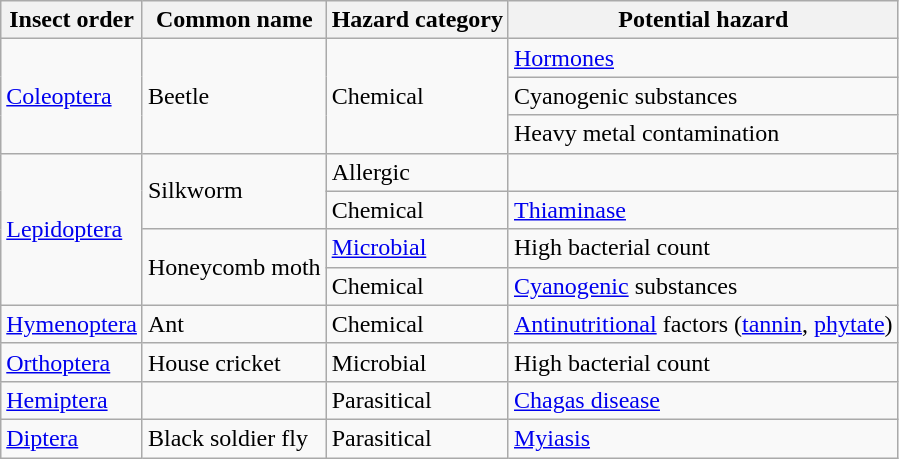<table class="wikitable">
<tr>
<th>Insect order</th>
<th>Common name</th>
<th>Hazard category</th>
<th>Potential hazard</th>
</tr>
<tr>
<td rowspan="3"><a href='#'>Coleoptera</a></td>
<td rowspan="3">Beetle</td>
<td rowspan="3">Chemical</td>
<td><a href='#'>Hormones</a></td>
</tr>
<tr>
<td>Cyanogenic substances</td>
</tr>
<tr>
<td>Heavy metal contamination</td>
</tr>
<tr>
<td rowspan="4"><a href='#'>Lepidoptera</a></td>
<td rowspan="2">Silkworm</td>
<td>Allergic</td>
<td></td>
</tr>
<tr>
<td>Chemical</td>
<td><a href='#'>Thiaminase</a></td>
</tr>
<tr>
<td rowspan="2">Honeycomb moth</td>
<td><a href='#'>Microbial</a></td>
<td>High bacterial count</td>
</tr>
<tr>
<td>Chemical</td>
<td><a href='#'>Cyanogenic</a> substances</td>
</tr>
<tr>
<td><a href='#'>Hymenoptera</a></td>
<td>Ant</td>
<td>Chemical</td>
<td><a href='#'>Antinutritional</a> factors (<a href='#'>tannin</a>, <a href='#'>phytate</a>)</td>
</tr>
<tr>
<td><a href='#'>Orthoptera</a></td>
<td>House cricket</td>
<td>Microbial</td>
<td>High bacterial count</td>
</tr>
<tr>
<td><a href='#'>Hemiptera</a></td>
<td></td>
<td>Parasitical</td>
<td><a href='#'>Chagas disease</a></td>
</tr>
<tr>
<td><a href='#'>Diptera</a></td>
<td>Black soldier fly</td>
<td>Parasitical</td>
<td><a href='#'>Myiasis</a></td>
</tr>
</table>
